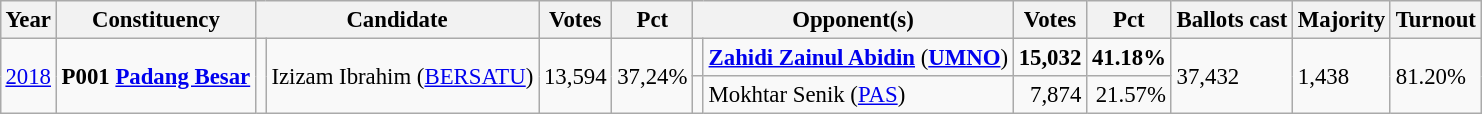<table class="wikitable" style="margin:0.5em ; font-size:95%">
<tr>
<th>Year</th>
<th>Constituency</th>
<th colspan="2">Candidate</th>
<th>Votes</th>
<th>Pct</th>
<th colspan="2">Opponent(s)</th>
<th>Votes</th>
<th>Pct</th>
<th>Ballots cast</th>
<th>Majority</th>
<th>Turnout</th>
</tr>
<tr>
<td rowspan="2"><a href='#'>2018</a></td>
<td rowspan="2"><strong>P001 <a href='#'>Padang Besar</a></strong></td>
<td rowspan="2" ></td>
<td rowspan="2">Izizam Ibrahim (<a href='#'>BERSATU</a>)</td>
<td rowspan="2" align="right">13,594</td>
<td rowspan="2" align="right">37,24%</td>
<td></td>
<td><strong><a href='#'>Zahidi Zainul Abidin</a></strong>  (<a href='#'><strong>UMNO</strong></a>)</td>
<td align="right"><strong>15,032</strong></td>
<td align="right"><strong>41.18%</strong></td>
<td rowspan="2">37,432</td>
<td rowspan="2">1,438</td>
<td rowspan="2">81.20%</td>
</tr>
<tr>
<td></td>
<td>Mokhtar Senik (<a href='#'>PAS</a>)</td>
<td align="right">7,874</td>
<td align="right">21.57%</td>
</tr>
</table>
